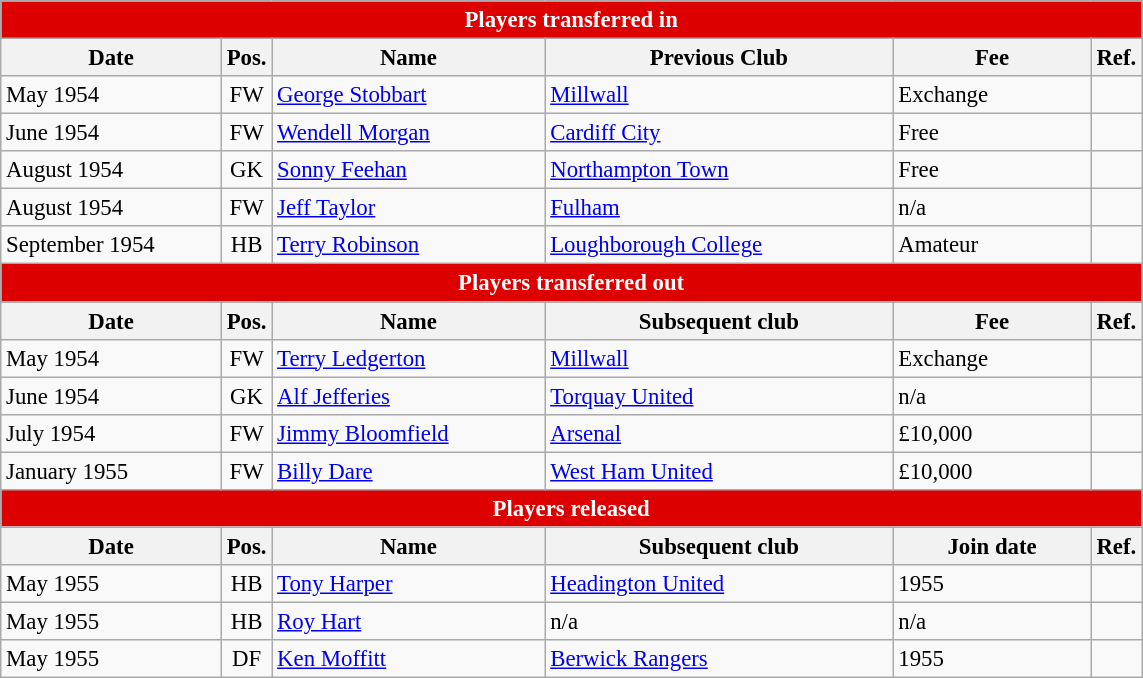<table style="font-size:95%;" class="wikitable">
<tr>
<th style="background:#d00; color:white; text-align:center;" colspan="6">Players transferred in</th>
</tr>
<tr>
<th style="width:140px;">Date</th>
<th style="width:25px;">Pos.</th>
<th style="width:175px;">Name</th>
<th style="width:225px;">Previous Club</th>
<th style="width:125px;">Fee</th>
<th style="width:25px;">Ref.</th>
</tr>
<tr>
<td>May 1954</td>
<td style="text-align:center;">FW</td>
<td> <a href='#'>George Stobbart</a></td>
<td> <a href='#'>Millwall</a></td>
<td>Exchange</td>
<td></td>
</tr>
<tr>
<td>June 1954</td>
<td style="text-align:center;">FW</td>
<td> <a href='#'>Wendell Morgan</a></td>
<td> <a href='#'>Cardiff City</a></td>
<td>Free</td>
<td></td>
</tr>
<tr>
<td>August 1954</td>
<td style="text-align:center;">GK</td>
<td> <a href='#'>Sonny Feehan</a></td>
<td> <a href='#'>Northampton Town</a></td>
<td>Free</td>
<td></td>
</tr>
<tr>
<td>August 1954</td>
<td style="text-align:center;">FW</td>
<td> <a href='#'>Jeff Taylor</a></td>
<td> <a href='#'>Fulham</a></td>
<td>n/a</td>
<td></td>
</tr>
<tr>
<td>September 1954</td>
<td style="text-align:center;">HB</td>
<td> <a href='#'>Terry Robinson</a></td>
<td> <a href='#'>Loughborough College</a></td>
<td>Amateur</td>
<td></td>
</tr>
<tr>
<th style="background:#d00; color:white; text-align:center;" colspan="6">Players transferred out</th>
</tr>
<tr>
<th>Date</th>
<th>Pos.</th>
<th>Name</th>
<th>Subsequent club</th>
<th>Fee</th>
<th>Ref.</th>
</tr>
<tr>
<td>May 1954</td>
<td style="text-align:center;">FW</td>
<td> <a href='#'>Terry Ledgerton</a></td>
<td> <a href='#'>Millwall</a></td>
<td>Exchange</td>
<td></td>
</tr>
<tr>
<td>June 1954</td>
<td style="text-align:center;">GK</td>
<td> <a href='#'>Alf Jefferies</a></td>
<td> <a href='#'>Torquay United</a></td>
<td>n/a</td>
<td></td>
</tr>
<tr>
<td>July 1954</td>
<td style="text-align:center;">FW</td>
<td> <a href='#'>Jimmy Bloomfield</a></td>
<td> <a href='#'>Arsenal</a></td>
<td>£10,000</td>
<td></td>
</tr>
<tr>
<td>January 1955</td>
<td style="text-align:center;">FW</td>
<td> <a href='#'>Billy Dare</a></td>
<td> <a href='#'>West Ham United</a></td>
<td>£10,000</td>
<td></td>
</tr>
<tr>
<th style="background:#d00; color:white; text-align:center;" colspan="6">Players released</th>
</tr>
<tr>
<th>Date</th>
<th>Pos.</th>
<th>Name</th>
<th>Subsequent club</th>
<th>Join date</th>
<th>Ref.</th>
</tr>
<tr>
<td>May 1955</td>
<td style="text-align:center;">HB</td>
<td> <a href='#'>Tony Harper</a></td>
<td> <a href='#'>Headington United</a></td>
<td>1955</td>
<td></td>
</tr>
<tr>
<td>May 1955</td>
<td style="text-align:center;">HB</td>
<td> <a href='#'>Roy Hart</a></td>
<td>n/a</td>
<td>n/a</td>
<td></td>
</tr>
<tr>
<td>May 1955</td>
<td style="text-align:center;">DF</td>
<td> <a href='#'>Ken Moffitt</a></td>
<td> <a href='#'>Berwick Rangers</a></td>
<td>1955</td>
<td></td>
</tr>
</table>
